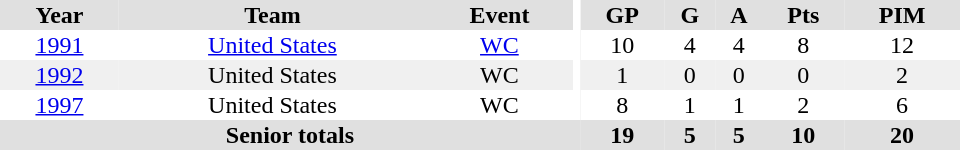<table border="0" cellpadding="1" cellspacing="0" ID="Table3" style="text-align:center; width:40em">
<tr bgcolor="#e0e0e0">
<th>Year</th>
<th>Team</th>
<th>Event</th>
<th rowspan="102" bgcolor="#ffffff"></th>
<th>GP</th>
<th>G</th>
<th>A</th>
<th>Pts</th>
<th>PIM</th>
</tr>
<tr>
<td><a href='#'>1991</a></td>
<td><a href='#'>United States</a></td>
<td><a href='#'>WC</a></td>
<td>10</td>
<td>4</td>
<td>4</td>
<td>8</td>
<td>12</td>
</tr>
<tr bgcolor="#f0f0f0">
<td><a href='#'>1992</a></td>
<td>United States</td>
<td>WC</td>
<td>1</td>
<td>0</td>
<td>0</td>
<td>0</td>
<td>2</td>
</tr>
<tr>
<td><a href='#'>1997</a></td>
<td>United States</td>
<td>WC</td>
<td>8</td>
<td>1</td>
<td>1</td>
<td>2</td>
<td>6</td>
</tr>
<tr bgcolor="#e0e0e0">
<th colspan="4">Senior totals</th>
<th>19</th>
<th>5</th>
<th>5</th>
<th>10</th>
<th>20</th>
</tr>
</table>
